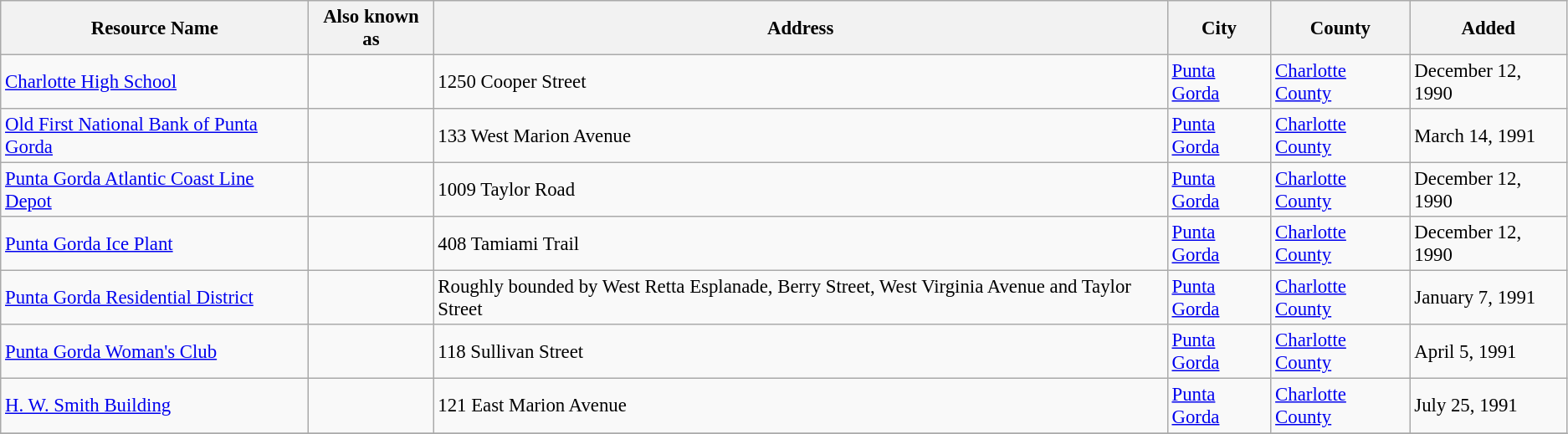<table class="wikitable" style="font-size: 95%;">
<tr>
<th>Resource Name</th>
<th>Also known as</th>
<th>Address</th>
<th>City</th>
<th>County</th>
<th>Added</th>
</tr>
<tr>
<td><a href='#'>Charlotte High School</a></td>
<td></td>
<td>1250 Cooper Street</td>
<td><a href='#'>Punta Gorda</a></td>
<td><a href='#'>Charlotte County</a></td>
<td>December 12, 1990</td>
</tr>
<tr>
<td><a href='#'>Old First National Bank of Punta Gorda</a></td>
<td></td>
<td>133 West Marion Avenue</td>
<td><a href='#'>Punta Gorda</a></td>
<td><a href='#'>Charlotte County</a></td>
<td>March 14, 1991</td>
</tr>
<tr>
<td><a href='#'>Punta Gorda Atlantic Coast Line Depot</a></td>
<td></td>
<td>1009 Taylor Road</td>
<td><a href='#'>Punta Gorda</a></td>
<td><a href='#'>Charlotte County</a></td>
<td>December 12, 1990</td>
</tr>
<tr>
<td><a href='#'>Punta Gorda Ice Plant</a></td>
<td></td>
<td>408 Tamiami Trail</td>
<td><a href='#'>Punta Gorda</a></td>
<td><a href='#'>Charlotte County</a></td>
<td>December 12, 1990</td>
</tr>
<tr>
<td><a href='#'>Punta Gorda Residential District</a></td>
<td></td>
<td>Roughly bounded by West Retta Esplanade, Berry Street, West Virginia Avenue and Taylor Street</td>
<td><a href='#'>Punta Gorda</a></td>
<td><a href='#'>Charlotte County</a></td>
<td>January 7, 1991</td>
</tr>
<tr>
<td><a href='#'>Punta Gorda Woman's Club</a></td>
<td></td>
<td>118 Sullivan Street</td>
<td><a href='#'>Punta Gorda</a></td>
<td><a href='#'>Charlotte County</a></td>
<td>April 5, 1991</td>
</tr>
<tr>
<td><a href='#'>H. W. Smith Building</a></td>
<td></td>
<td>121 East Marion Avenue</td>
<td><a href='#'>Punta Gorda</a></td>
<td><a href='#'>Charlotte County</a></td>
<td>July 25, 1991</td>
</tr>
<tr>
</tr>
</table>
